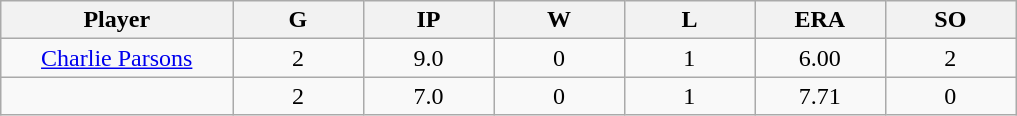<table class="wikitable sortable">
<tr>
<th bgcolor="#DDDDFF" width="16%">Player</th>
<th bgcolor="#DDDDFF" width="9%">G</th>
<th bgcolor="#DDDDFF" width="9%">IP</th>
<th bgcolor="#DDDDFF" width="9%">W</th>
<th bgcolor="#DDDDFF" width="9%">L</th>
<th bgcolor="#DDDDFF" width="9%">ERA</th>
<th bgcolor="#DDDDFF" width="9%">SO</th>
</tr>
<tr align="center">
<td><a href='#'>Charlie Parsons</a></td>
<td>2</td>
<td>9.0</td>
<td>0</td>
<td>1</td>
<td>6.00</td>
<td>2</td>
</tr>
<tr align=center>
<td></td>
<td>2</td>
<td>7.0</td>
<td>0</td>
<td>1</td>
<td>7.71</td>
<td>0</td>
</tr>
</table>
